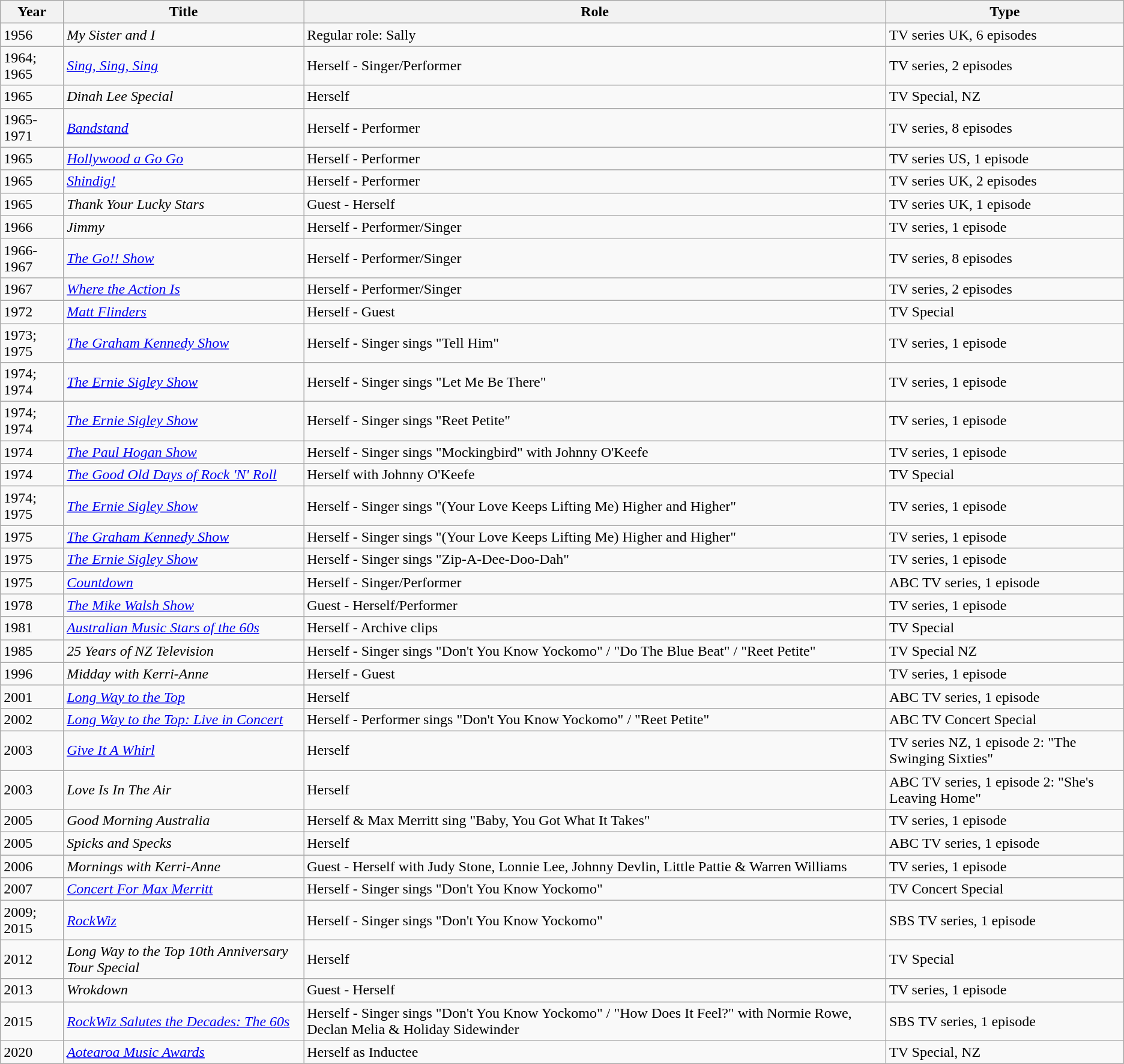<table class="wikitable">
<tr>
<th>Year</th>
<th>Title</th>
<th>Role</th>
<th>Type</th>
</tr>
<tr>
<td>1956</td>
<td><em>My Sister and I</em></td>
<td>Regular role: Sally</td>
<td>TV series UK, 6 episodes</td>
</tr>
<tr>
<td>1964; 1965</td>
<td><em><a href='#'>Sing, Sing, Sing</a></em></td>
<td>Herself - Singer/Performer</td>
<td>TV series, 2 episodes</td>
</tr>
<tr>
<td>1965</td>
<td><em>Dinah Lee Special</em></td>
<td>Herself</td>
<td>TV Special, NZ</td>
</tr>
<tr>
<td>1965-1971</td>
<td><em><a href='#'>Bandstand</a></em></td>
<td>Herself - Performer</td>
<td>TV series, 8 episodes</td>
</tr>
<tr>
<td>1965</td>
<td><em><a href='#'>Hollywood a Go Go</a></em></td>
<td>Herself - Performer</td>
<td>TV series US, 1 episode</td>
</tr>
<tr>
<td>1965</td>
<td><em><a href='#'>Shindig!</a></em></td>
<td>Herself - Performer</td>
<td>TV series UK, 2 episodes</td>
</tr>
<tr>
<td>1965</td>
<td><em>Thank Your Lucky Stars</em></td>
<td>Guest - Herself</td>
<td>TV series UK, 1 episode</td>
</tr>
<tr>
<td>1966</td>
<td><em>Jimmy</em></td>
<td>Herself - Performer/Singer</td>
<td>TV series, 1 episode</td>
</tr>
<tr>
<td>1966-1967</td>
<td><em><a href='#'>The Go!! Show</a></em></td>
<td>Herself - Performer/Singer</td>
<td>TV series, 8 episodes</td>
</tr>
<tr>
<td>1967</td>
<td><em><a href='#'>Where the Action Is</a></em></td>
<td>Herself - Performer/Singer</td>
<td>TV series, 2 episodes</td>
</tr>
<tr>
<td>1972</td>
<td><em><a href='#'>Matt Flinders</a></em></td>
<td>Herself - Guest</td>
<td>TV Special</td>
</tr>
<tr>
<td>1973; 1975</td>
<td><em><a href='#'>The Graham Kennedy Show</a></em></td>
<td>Herself - Singer sings "Tell Him"</td>
<td>TV series, 1 episode</td>
</tr>
<tr>
<td>1974; 1974</td>
<td><em><a href='#'>The Ernie Sigley Show</a></em></td>
<td>Herself - Singer sings "Let Me Be There"</td>
<td>TV series, 1 episode</td>
</tr>
<tr>
<td>1974; 1974</td>
<td><em><a href='#'>The Ernie Sigley Show</a></em></td>
<td>Herself - Singer sings "Reet Petite"</td>
<td>TV series, 1 episode</td>
</tr>
<tr>
<td>1974</td>
<td><em><a href='#'>The Paul Hogan Show</a></em></td>
<td>Herself - Singer sings "Mockingbird" with Johnny O'Keefe</td>
<td>TV series, 1 episode</td>
</tr>
<tr>
<td>1974</td>
<td><em><a href='#'>The Good Old Days of Rock 'N' Roll</a></em></td>
<td>Herself with Johnny O'Keefe</td>
<td>TV Special</td>
</tr>
<tr>
<td>1974; 1975</td>
<td><em><a href='#'>The Ernie Sigley Show</a></em></td>
<td>Herself - Singer sings "(Your Love Keeps Lifting Me) Higher and Higher"</td>
<td>TV series, 1 episode</td>
</tr>
<tr>
<td>1975</td>
<td><em><a href='#'>The Graham Kennedy Show</a></em></td>
<td>Herself - Singer sings "(Your Love Keeps Lifting Me) Higher and Higher"</td>
<td>TV series, 1 episode</td>
</tr>
<tr>
<td>1975</td>
<td><em><a href='#'>The Ernie Sigley Show</a></em></td>
<td>Herself - Singer sings "Zip-A-Dee-Doo-Dah"</td>
<td>TV series, 1 episode</td>
</tr>
<tr>
<td>1975</td>
<td><em><a href='#'>Countdown</a></em></td>
<td>Herself - Singer/Performer</td>
<td>ABC TV series, 1 episode</td>
</tr>
<tr>
<td>1978</td>
<td><em><a href='#'>The Mike Walsh Show</a></em></td>
<td>Guest - Herself/Performer</td>
<td>TV series, 1 episode</td>
</tr>
<tr>
<td>1981</td>
<td><em><a href='#'>Australian Music Stars of the 60s</a></em></td>
<td>Herself - Archive clips</td>
<td>TV Special</td>
</tr>
<tr>
<td>1985</td>
<td><em>25 Years of NZ Television</em></td>
<td>Herself - Singer sings "Don't You Know Yockomo" / "Do The Blue Beat" / "Reet Petite"</td>
<td>TV Special NZ</td>
</tr>
<tr>
<td>1996</td>
<td><em>Midday with Kerri-Anne</em></td>
<td>Herself - Guest</td>
<td>TV series, 1 episode</td>
</tr>
<tr>
<td>2001</td>
<td><em><a href='#'>Long Way to the Top</a></em></td>
<td>Herself</td>
<td>ABC TV series, 1 episode</td>
</tr>
<tr>
<td>2002</td>
<td><em><a href='#'>Long Way to the Top: Live in Concert</a></em></td>
<td>Herself - Performer sings "Don't You Know Yockomo" / "Reet Petite"</td>
<td>ABC TV Concert Special</td>
</tr>
<tr>
<td>2003</td>
<td><em><a href='#'>Give It A Whirl</a></em></td>
<td>Herself</td>
<td>TV series NZ, 1 episode 2: "The Swinging Sixties"</td>
</tr>
<tr>
<td>2003</td>
<td><em>Love Is In The Air</em></td>
<td>Herself</td>
<td>ABC TV series, 1 episode 2: "She's Leaving Home"</td>
</tr>
<tr>
<td>2005</td>
<td><em>Good Morning Australia</em></td>
<td>Herself & Max Merritt sing "Baby, You Got What It Takes"</td>
<td>TV series, 1 episode</td>
</tr>
<tr>
<td>2005</td>
<td><em>Spicks and Specks</em></td>
<td>Herself</td>
<td>ABC TV series, 1 episode</td>
</tr>
<tr>
<td>2006</td>
<td><em>Mornings with Kerri-Anne</em></td>
<td>Guest - Herself with Judy Stone, Lonnie Lee, Johnny Devlin, Little Pattie & Warren Williams</td>
<td>TV series, 1 episode</td>
</tr>
<tr>
<td>2007</td>
<td><em><a href='#'>Concert For Max Merritt</a></em></td>
<td>Herself - Singer sings "Don't You Know Yockomo"</td>
<td>TV Concert Special</td>
</tr>
<tr>
<td>2009; 2015</td>
<td><em><a href='#'>RockWiz</a></em></td>
<td>Herself - Singer sings "Don't You Know Yockomo"</td>
<td>SBS TV series, 1 episode</td>
</tr>
<tr>
<td>2012</td>
<td><em>Long Way to the Top 10th Anniversary Tour Special</em></td>
<td>Herself</td>
<td>TV Special</td>
</tr>
<tr>
<td>2013</td>
<td><em>Wrokdown</em></td>
<td>Guest - Herself</td>
<td>TV series, 1 episode</td>
</tr>
<tr>
<td>2015</td>
<td><em><a href='#'>RockWiz Salutes the Decades: The 60s</a></em></td>
<td>Herself - Singer sings "Don't You Know Yockomo" / "How Does It Feel?" with Normie Rowe, Declan Melia & Holiday Sidewinder</td>
<td>SBS TV series, 1 episode</td>
</tr>
<tr>
<td>2020</td>
<td><em><a href='#'>Aotearoa Music Awards</a></em></td>
<td>Herself as Inductee</td>
<td>TV Special, NZ</td>
</tr>
<tr>
</tr>
</table>
